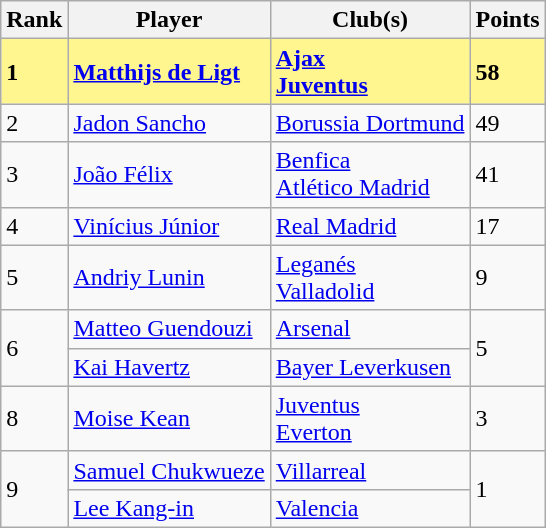<table class="wikitable plainrowheaders sortable">
<tr>
<th>Rank</th>
<th>Player</th>
<th>Club(s)</th>
<th>Points</th>
</tr>
<tr style="background-color: #FFF68F; font-weight: bold;">
<td>1</td>
<td> <a href='#'>Matthijs de Ligt</a></td>
<td> <a href='#'>Ajax</a><br> <a href='#'>Juventus</a></td>
<td>58</td>
</tr>
<tr>
<td>2</td>
<td> <a href='#'>Jadon Sancho</a></td>
<td> <a href='#'>Borussia Dortmund</a></td>
<td>49</td>
</tr>
<tr>
<td>3</td>
<td> <a href='#'>João Félix</a></td>
<td> <a href='#'>Benfica</a><br> <a href='#'>Atlético Madrid</a></td>
<td>41</td>
</tr>
<tr>
<td>4</td>
<td> <a href='#'>Vinícius Júnior</a></td>
<td> <a href='#'>Real Madrid</a></td>
<td>17</td>
</tr>
<tr>
<td>5</td>
<td> <a href='#'>Andriy Lunin</a></td>
<td> <a href='#'>Leganés</a><br> <a href='#'>Valladolid</a></td>
<td>9</td>
</tr>
<tr>
<td rowspan=2>6</td>
<td> <a href='#'>Matteo Guendouzi</a></td>
<td> <a href='#'>Arsenal</a></td>
<td rowspan=2>5</td>
</tr>
<tr>
<td> <a href='#'>Kai Havertz</a></td>
<td> <a href='#'>Bayer Leverkusen</a></td>
</tr>
<tr>
<td>8</td>
<td> <a href='#'>Moise Kean</a></td>
<td> <a href='#'>Juventus</a><br> <a href='#'>Everton</a></td>
<td>3</td>
</tr>
<tr>
<td rowspan=2>9</td>
<td> <a href='#'>Samuel Chukwueze</a></td>
<td> <a href='#'>Villarreal</a></td>
<td rowspan=2>1</td>
</tr>
<tr>
<td> <a href='#'>Lee Kang-in</a></td>
<td> <a href='#'>Valencia</a></td>
</tr>
</table>
